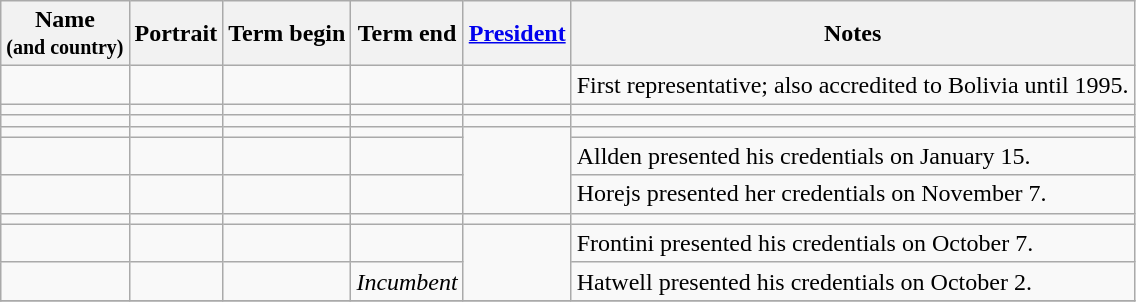<table class="wikitable sortable"  text-align:center;">
<tr>
<th>Name<br><small>(and country)</small></th>
<th class="unsortable">Portrait</th>
<th>Term begin</th>
<th>Term end</th>
<th><a href='#'>President</a></th>
<th class="unsortable">Notes</th>
</tr>
<tr>
<td> </td>
<td></td>
<td></td>
<td></td>
<td></td>
<td>First representative; also accredited to Bolivia until 1995.</td>
</tr>
<tr>
<td> </td>
<td></td>
<td></td>
<td></td>
<td></td>
<td></td>
</tr>
<tr>
<td> </td>
<td></td>
<td></td>
<td></td>
<td></td>
<td></td>
</tr>
<tr>
<td> </td>
<td></td>
<td></td>
<td></td>
<td rowspan=3></td>
<td></td>
</tr>
<tr>
<td> </td>
<td></td>
<td></td>
<td></td>
<td>Allden presented his credentials on January 15.</td>
</tr>
<tr>
<td> </td>
<td></td>
<td></td>
<td></td>
<td>Horejs presented her credentials on November 7.</td>
</tr>
<tr>
<td> </td>
<td></td>
<td></td>
<td></td>
<td></td>
<td></td>
</tr>
<tr>
<td> </td>
<td></td>
<td></td>
<td></td>
<td rowspan=2></td>
<td>Frontini presented his credentials on October 7.</td>
</tr>
<tr>
<td> </td>
<td></td>
<td></td>
<td><em>Incumbent</em></td>
<td>Hatwell presented his credentials on October 2.</td>
</tr>
<tr>
</tr>
</table>
